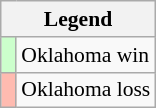<table class="wikitable" style="font-size:90%">
<tr>
<th colspan="2">Legend</th>
</tr>
<tr>
<td bgcolor="#ccffcc"> </td>
<td>Oklahoma win</td>
</tr>
<tr>
<td bgcolor="#ffbbb"> </td>
<td>Oklahoma loss</td>
</tr>
</table>
